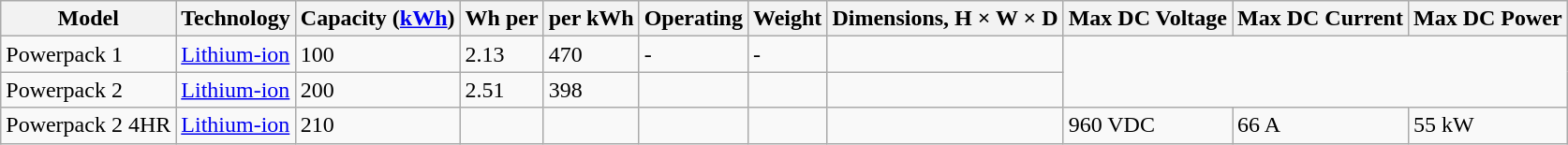<table class="wikitable">
<tr>
<th>Model</th>
<th>Technology</th>
<th>Capacity (<a href='#'>kWh</a>)</th>
<th>Wh per </th>
<th> per kWh</th>
<th>Operating </th>
<th>Weight</th>
<th>Dimensions, H × W × D</th>
<th>Max DC Voltage</th>
<th>Max DC Current</th>
<th>Max DC Power</th>
</tr>
<tr>
<td>Powerpack 1</td>
<td><a href='#'>Lithium-ion</a></td>
<td>100</td>
<td>2.13</td>
<td>470</td>
<td>-</td>
<td>-</td>
<td></td>
</tr>
<tr>
<td>Powerpack 2</td>
<td><a href='#'>Lithium-ion</a></td>
<td>200</td>
<td>2.51</td>
<td>398</td>
<td></td>
<td></td>
<td></td>
</tr>
<tr>
<td>Powerpack 2 4HR</td>
<td><a href='#'>Lithium-ion</a></td>
<td>210</td>
<td></td>
<td></td>
<td></td>
<td></td>
<td></td>
<td>960 VDC</td>
<td>66 A</td>
<td>55 kW</td>
</tr>
</table>
